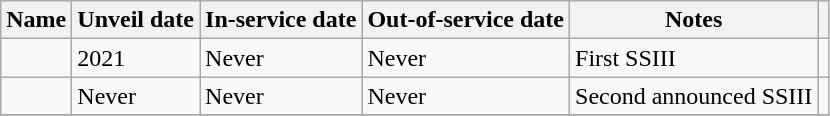<table class="wikitable sortable">
<tr>
<th>Name</th>
<th>Unveil date</th>
<th>In-service date</th>
<th>Out-of-service date</th>
<th class=unsortable>Notes</th>
<th class=unsortable></th>
</tr>
<tr>
<td></td>
<td>2021</td>
<td>Never</td>
<td>Never</td>
<td>First SSIII</td>
<td></td>
</tr>
<tr>
<td></td>
<td>Never</td>
<td>Never</td>
<td>Never</td>
<td>Second announced SSIII</td>
<td></td>
</tr>
<tr>
</tr>
</table>
